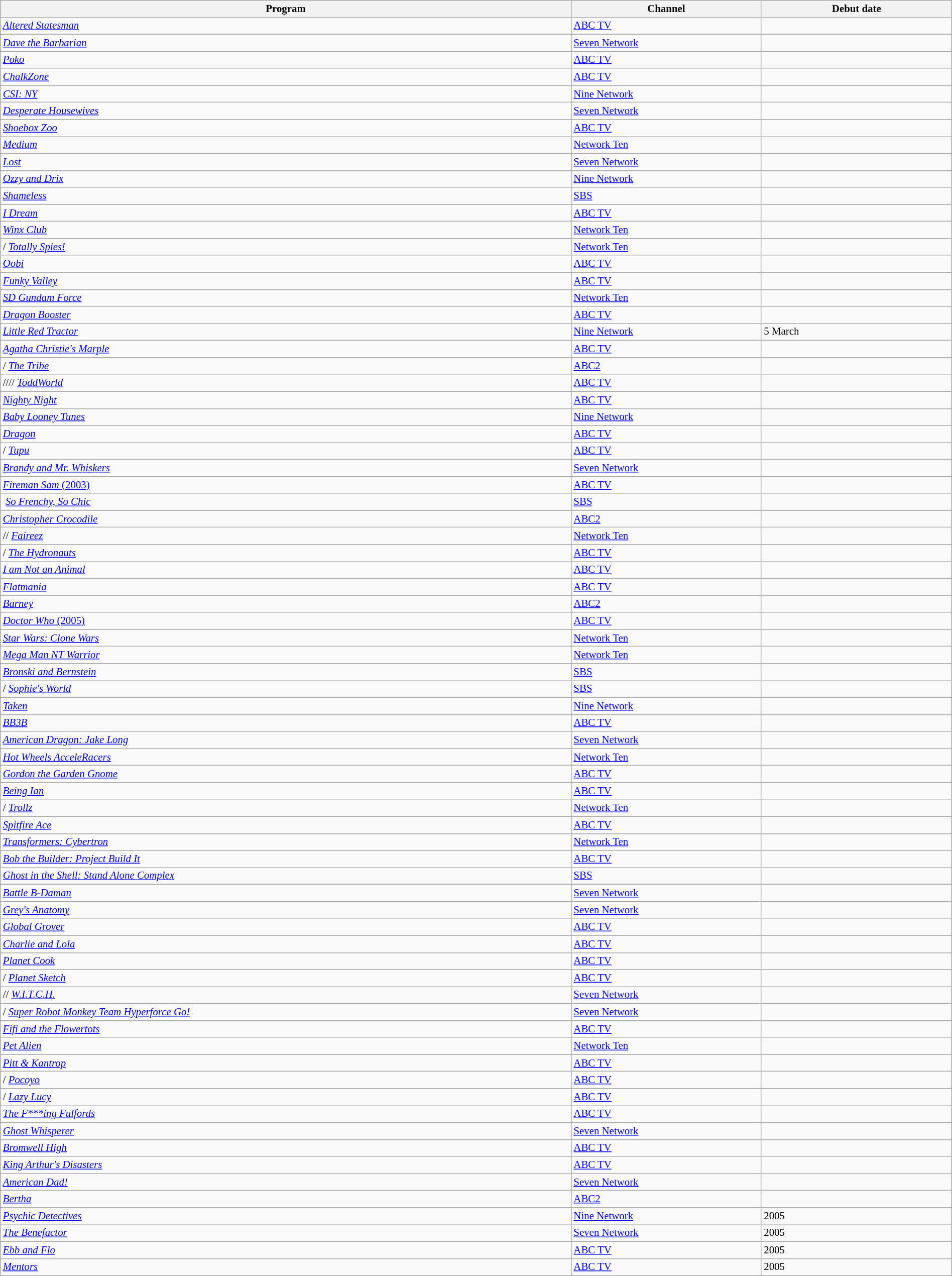<table class="wikitable sortable" width="100%" style="font-size:87%;">
<tr bgcolor="#efefef">
<th width=60%>Program</th>
<th width=20%>Channel</th>
<th width=20%>Debut date</th>
</tr>
<tr>
<td> <em><a href='#'>Altered Statesman</a></em></td>
<td><a href='#'>ABC TV</a></td>
<td></td>
</tr>
<tr>
<td> <em><a href='#'>Dave the Barbarian</a></em></td>
<td><a href='#'>Seven Network</a></td>
<td></td>
</tr>
<tr>
<td> <em><a href='#'>Poko</a></em></td>
<td><a href='#'>ABC TV</a></td>
<td></td>
</tr>
<tr>
<td> <em><a href='#'>ChalkZone</a></em></td>
<td><a href='#'>ABC TV</a></td>
<td></td>
</tr>
<tr>
<td> <em><a href='#'>CSI: NY</a></em></td>
<td><a href='#'>Nine Network</a></td>
<td></td>
</tr>
<tr>
<td> <em><a href='#'>Desperate Housewives</a></em></td>
<td><a href='#'>Seven Network</a></td>
<td></td>
</tr>
<tr>
<td> <em><a href='#'>Shoebox Zoo</a></em></td>
<td><a href='#'>ABC TV</a></td>
<td></td>
</tr>
<tr>
<td> <em><a href='#'>Medium</a></em></td>
<td><a href='#'>Network Ten</a></td>
<td></td>
</tr>
<tr>
<td> <em><a href='#'>Lost</a></em></td>
<td><a href='#'>Seven Network</a></td>
<td></td>
</tr>
<tr>
<td> <em><a href='#'>Ozzy and Drix</a></em></td>
<td><a href='#'>Nine Network</a></td>
<td></td>
</tr>
<tr>
<td> <em><a href='#'>Shameless</a></em></td>
<td><a href='#'>SBS</a></td>
<td></td>
</tr>
<tr>
<td> <em><a href='#'>I Dream</a></em></td>
<td><a href='#'>ABC TV</a></td>
<td></td>
</tr>
<tr>
<td> <em><a href='#'>Winx Club</a></em></td>
<td><a href='#'>Network Ten</a></td>
<td></td>
</tr>
<tr>
<td>/ <em><a href='#'>Totally Spies!</a></em></td>
<td><a href='#'>Network Ten</a></td>
<td></td>
</tr>
<tr>
<td> <em><a href='#'>Oobi</a></em></td>
<td><a href='#'>ABC TV</a></td>
<td></td>
</tr>
<tr>
<td> <em><a href='#'>Funky Valley</a></em></td>
<td><a href='#'>ABC TV</a></td>
<td></td>
</tr>
<tr>
<td> <em><a href='#'>SD Gundam Force</a></em></td>
<td><a href='#'>Network Ten</a></td>
<td></td>
</tr>
<tr>
<td> <em><a href='#'>Dragon Booster</a></em></td>
<td><a href='#'>ABC TV</a></td>
<td></td>
</tr>
<tr>
<td> <em><a href='#'>Little Red Tractor</a></em></td>
<td><a href='#'>Nine Network</a></td>
<td>5 March</td>
</tr>
<tr>
<td> <em><a href='#'>Agatha Christie's Marple</a></em></td>
<td><a href='#'>ABC TV</a></td>
<td></td>
</tr>
<tr>
<td>/ <em><a href='#'>The Tribe</a></em></td>
<td><a href='#'>ABC2</a></td>
<td></td>
</tr>
<tr>
<td>//// <em><a href='#'>ToddWorld</a></em></td>
<td><a href='#'>ABC TV</a></td>
<td></td>
</tr>
<tr>
<td> <em><a href='#'>Nighty Night</a></em></td>
<td><a href='#'>ABC TV</a></td>
<td></td>
</tr>
<tr>
<td> <em><a href='#'>Baby Looney Tunes</a></em></td>
<td><a href='#'>Nine Network</a></td>
<td></td>
</tr>
<tr>
<td> <em><a href='#'>Dragon</a></em></td>
<td><a href='#'>ABC TV</a></td>
<td></td>
</tr>
<tr>
<td>/ <em><a href='#'>Tupu</a></em></td>
<td><a href='#'>ABC TV</a></td>
<td></td>
</tr>
<tr>
<td> <em><a href='#'>Brandy and Mr. Whiskers</a></em></td>
<td><a href='#'>Seven Network</a></td>
<td></td>
</tr>
<tr>
<td> <a href='#'><em>Fireman Sam</em> (2003)</a></td>
<td><a href='#'>ABC TV</a></td>
<td></td>
</tr>
<tr>
<td> <em><a href='#'>So Frenchy, So Chic</a></em></td>
<td><a href='#'>SBS</a></td>
<td></td>
</tr>
<tr>
<td> <em><a href='#'>Christopher Crocodile</a></em></td>
<td><a href='#'>ABC2</a></td>
<td></td>
</tr>
<tr>
<td>// <em><a href='#'>Faireez</a></em></td>
<td><a href='#'>Network Ten</a></td>
<td></td>
</tr>
<tr>
<td>/ <em><a href='#'>The Hydronauts</a></em></td>
<td><a href='#'>ABC TV</a></td>
<td></td>
</tr>
<tr>
<td> <em><a href='#'>I am Not an Animal</a></em></td>
<td><a href='#'>ABC TV</a></td>
<td></td>
</tr>
<tr>
<td> <em><a href='#'>Flatmania</a></em></td>
<td><a href='#'>ABC TV</a></td>
<td></td>
</tr>
<tr>
<td> <em><a href='#'>Barney</a></em></td>
<td><a href='#'>ABC2</a></td>
<td></td>
</tr>
<tr>
<td> <a href='#'><em>Doctor Who</em> (2005)</a></td>
<td><a href='#'>ABC TV</a></td>
<td></td>
</tr>
<tr>
<td> <em><a href='#'>Star Wars: Clone Wars</a></em></td>
<td><a href='#'>Network Ten</a></td>
<td></td>
</tr>
<tr>
<td> <em><a href='#'>Mega Man NT Warrior</a></em></td>
<td><a href='#'>Network Ten</a></td>
<td></td>
</tr>
<tr>
<td> <em><a href='#'>Bronski and Bernstein</a></em></td>
<td><a href='#'>SBS</a></td>
<td></td>
</tr>
<tr>
<td>/ <em><a href='#'>Sophie's World</a></em></td>
<td><a href='#'>SBS</a></td>
<td></td>
</tr>
<tr>
<td> <em><a href='#'>Taken</a></em></td>
<td><a href='#'>Nine Network</a></td>
<td></td>
</tr>
<tr>
<td> <em><a href='#'>BB3B</a></em></td>
<td><a href='#'>ABC TV</a></td>
<td></td>
</tr>
<tr>
<td> <em><a href='#'>American Dragon: Jake Long</a></em></td>
<td><a href='#'>Seven Network</a></td>
<td></td>
</tr>
<tr>
<td> <em><a href='#'>Hot Wheels AcceleRacers</a></em></td>
<td><a href='#'>Network Ten</a></td>
<td></td>
</tr>
<tr>
<td> <em><a href='#'>Gordon the Garden Gnome</a></em></td>
<td><a href='#'>ABC TV</a></td>
<td></td>
</tr>
<tr>
<td> <em><a href='#'>Being Ian</a></em></td>
<td><a href='#'>ABC TV</a></td>
<td></td>
</tr>
<tr>
<td>/ <em><a href='#'>Trollz</a></em></td>
<td><a href='#'>Network Ten</a></td>
<td></td>
</tr>
<tr>
<td> <em><a href='#'>Spitfire Ace</a></em></td>
<td><a href='#'>ABC TV</a></td>
<td></td>
</tr>
<tr>
<td> <em><a href='#'>Transformers: Cybertron</a></em></td>
<td><a href='#'>Network Ten</a></td>
<td></td>
</tr>
<tr>
<td> <em><a href='#'>Bob the Builder: Project Build It</a></em></td>
<td><a href='#'>ABC TV</a></td>
<td></td>
</tr>
<tr>
<td> <em><a href='#'>Ghost in the Shell: Stand Alone Complex</a></em></td>
<td><a href='#'>SBS</a></td>
<td></td>
</tr>
<tr>
<td> <em><a href='#'>Battle B-Daman</a></em></td>
<td><a href='#'>Seven Network</a></td>
<td></td>
</tr>
<tr>
<td> <em><a href='#'>Grey's Anatomy</a></em></td>
<td><a href='#'>Seven Network</a></td>
<td></td>
</tr>
<tr>
<td> <em><a href='#'>Global Grover</a></em></td>
<td><a href='#'>ABC TV</a></td>
<td></td>
</tr>
<tr>
<td> <em><a href='#'>Charlie and Lola</a></em></td>
<td><a href='#'>ABC TV</a></td>
<td></td>
</tr>
<tr>
<td> <em><a href='#'>Planet Cook</a></em></td>
<td><a href='#'>ABC TV</a></td>
<td></td>
</tr>
<tr>
<td>/ <em><a href='#'>Planet Sketch</a></em></td>
<td><a href='#'>ABC TV</a></td>
<td></td>
</tr>
<tr>
<td>// <em><a href='#'>W.I.T.C.H.</a></em></td>
<td><a href='#'>Seven Network</a></td>
<td></td>
</tr>
<tr>
<td>/ <em><a href='#'>Super Robot Monkey Team Hyperforce Go!</a></em></td>
<td><a href='#'>Seven Network</a></td>
<td></td>
</tr>
<tr>
<td> <em><a href='#'>Fifi and the Flowertots</a></em></td>
<td><a href='#'>ABC TV</a></td>
<td></td>
</tr>
<tr>
<td> <em><a href='#'>Pet Alien</a></em></td>
<td><a href='#'>Network Ten</a></td>
<td></td>
</tr>
<tr>
<td> <em><a href='#'>Pitt & Kantrop</a></em></td>
<td><a href='#'>ABC TV</a></td>
<td></td>
</tr>
<tr>
<td>/ <em><a href='#'>Pocoyo</a></em></td>
<td><a href='#'>ABC TV</a></td>
<td></td>
</tr>
<tr>
<td>/ <em><a href='#'>Lazy Lucy</a></em></td>
<td><a href='#'>ABC TV</a></td>
<td></td>
</tr>
<tr>
<td> <em><a href='#'>The F***ing Fulfords</a></em></td>
<td><a href='#'>ABC TV</a></td>
<td></td>
</tr>
<tr>
<td> <em><a href='#'>Ghost Whisperer</a></em></td>
<td><a href='#'>Seven Network</a></td>
<td></td>
</tr>
<tr>
<td> <em><a href='#'>Bromwell High</a></em></td>
<td><a href='#'>ABC TV</a></td>
<td></td>
</tr>
<tr>
<td> <em><a href='#'>King Arthur's Disasters</a></em></td>
<td><a href='#'>ABC TV</a></td>
<td></td>
</tr>
<tr>
<td> <em><a href='#'>American Dad!</a></em></td>
<td><a href='#'>Seven Network</a></td>
<td></td>
</tr>
<tr>
<td> <em><a href='#'>Bertha</a></em></td>
<td><a href='#'>ABC2</a></td>
<td></td>
</tr>
<tr>
<td> <em><a href='#'>Psychic Detectives</a></em></td>
<td><a href='#'>Nine Network</a></td>
<td>2005</td>
</tr>
<tr>
<td> <em><a href='#'>The Benefactor</a></em></td>
<td><a href='#'>Seven Network</a></td>
<td>2005</td>
</tr>
<tr>
<td> <em><a href='#'>Ebb and Flo</a></em></td>
<td><a href='#'>ABC TV</a></td>
<td>2005</td>
</tr>
<tr>
<td> <em><a href='#'>Mentors</a></em></td>
<td><a href='#'>ABC TV</a></td>
<td>2005</td>
</tr>
</table>
